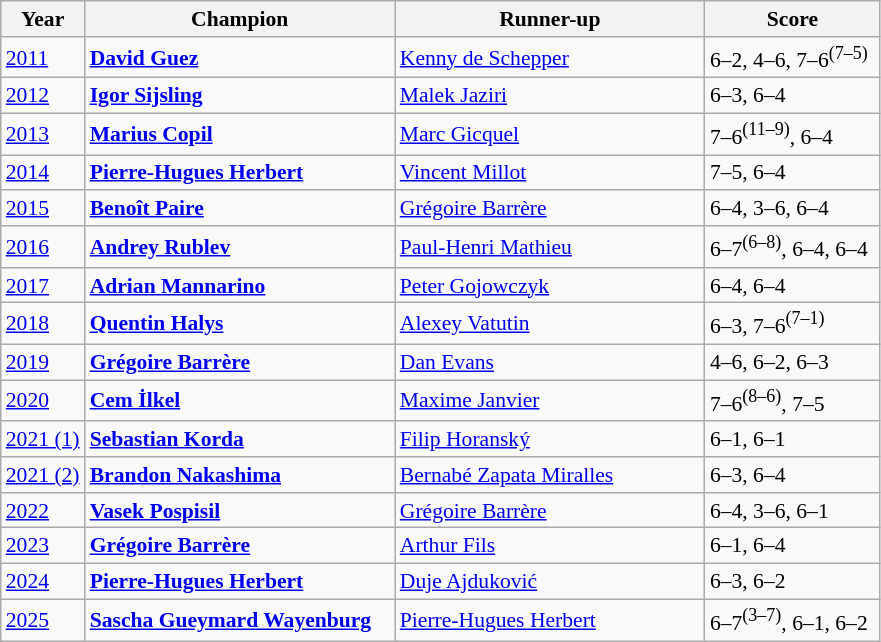<table class="wikitable" style="font-size:90%">
<tr>
<th>Year</th>
<th width="200">Champion</th>
<th width="200">Runner-up</th>
<th width="110">Score</th>
</tr>
<tr>
<td><a href='#'>2011</a></td>
<td> <strong><a href='#'>David Guez</a></strong></td>
<td> <a href='#'>Kenny de Schepper</a></td>
<td>6–2, 4–6, 7–6<sup>(7–5)</sup></td>
</tr>
<tr>
<td><a href='#'>2012</a></td>
<td> <strong><a href='#'>Igor Sijsling</a></strong></td>
<td> <a href='#'>Malek Jaziri</a></td>
<td>6–3, 6–4</td>
</tr>
<tr>
<td><a href='#'>2013</a></td>
<td> <strong><a href='#'>Marius Copil</a></strong></td>
<td> <a href='#'>Marc Gicquel</a></td>
<td>7–6<sup>(11–9)</sup>, 6–4</td>
</tr>
<tr>
<td><a href='#'>2014</a></td>
<td> <strong><a href='#'>Pierre-Hugues Herbert</a></strong></td>
<td> <a href='#'>Vincent Millot</a></td>
<td>7–5, 6–4</td>
</tr>
<tr>
<td><a href='#'>2015</a></td>
<td> <strong><a href='#'>Benoît Paire</a></strong></td>
<td> <a href='#'>Grégoire Barrère</a></td>
<td>6–4, 3–6, 6–4</td>
</tr>
<tr>
<td><a href='#'>2016</a></td>
<td> <strong><a href='#'>Andrey Rublev</a></strong></td>
<td> <a href='#'>Paul-Henri Mathieu</a></td>
<td>6–7<sup>(6–8)</sup>, 6–4, 6–4</td>
</tr>
<tr>
<td><a href='#'>2017</a></td>
<td> <strong><a href='#'>Adrian Mannarino</a></strong></td>
<td> <a href='#'>Peter Gojowczyk</a></td>
<td>6–4, 6–4</td>
</tr>
<tr>
<td><a href='#'>2018</a></td>
<td> <strong><a href='#'>Quentin Halys</a></strong></td>
<td> <a href='#'>Alexey Vatutin</a></td>
<td>6–3, 7–6<sup>(7–1)</sup></td>
</tr>
<tr>
<td><a href='#'>2019</a></td>
<td> <strong><a href='#'>Grégoire Barrère</a></strong></td>
<td> <a href='#'>Dan Evans</a></td>
<td>4–6, 6–2, 6–3</td>
</tr>
<tr>
<td><a href='#'>2020</a></td>
<td> <strong><a href='#'>Cem İlkel</a></strong></td>
<td> <a href='#'>Maxime Janvier</a></td>
<td>7–6<sup>(8–6)</sup>, 7–5</td>
</tr>
<tr>
<td><a href='#'>2021 (1)</a></td>
<td> <strong><a href='#'>Sebastian Korda</a></strong></td>
<td> <a href='#'>Filip Horanský</a></td>
<td>6–1, 6–1</td>
</tr>
<tr>
<td><a href='#'>2021 (2)</a></td>
<td> <strong><a href='#'>Brandon Nakashima</a></strong></td>
<td> <a href='#'>Bernabé Zapata Miralles</a></td>
<td>6–3, 6–4</td>
</tr>
<tr>
<td><a href='#'>2022</a></td>
<td> <strong><a href='#'>Vasek Pospisil</a></strong></td>
<td> <a href='#'>Grégoire Barrère</a></td>
<td>6–4, 3–6, 6–1</td>
</tr>
<tr>
<td><a href='#'>2023</a></td>
<td> <strong><a href='#'>Grégoire Barrère</a></strong></td>
<td> <a href='#'>Arthur Fils</a></td>
<td>6–1, 6–4</td>
</tr>
<tr>
<td><a href='#'>2024</a></td>
<td> <strong><a href='#'>Pierre-Hugues Herbert</a></strong></td>
<td> <a href='#'>Duje Ajduković</a></td>
<td>6–3, 6–2</td>
</tr>
<tr>
<td><a href='#'>2025</a></td>
<td> <strong><a href='#'>Sascha Gueymard Wayenburg</a></strong></td>
<td> <a href='#'>Pierre-Hugues Herbert</a></td>
<td>6–7<sup>(3–7)</sup>, 6–1, 6–2</td>
</tr>
</table>
